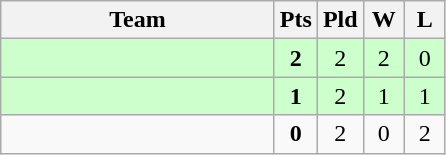<table class=wikitable style="text-align:center">
<tr>
<th width=175>Team</th>
<th width=20>Pts</th>
<th width=20>Pld</th>
<th width=20>W</th>
<th width=20>L</th>
</tr>
<tr bgcolor="#ccffcc">
<td style="text-align:left"></td>
<td><strong>2</strong></td>
<td>2</td>
<td>2</td>
<td>0</td>
</tr>
<tr bgcolor="#ccffcc">
<td style="text-align:left"></td>
<td><strong>1</strong></td>
<td>2</td>
<td>1</td>
<td>1</td>
</tr>
<tr>
<td style="text-align:left"></td>
<td><strong>0</strong></td>
<td>2</td>
<td>0</td>
<td>2</td>
</tr>
</table>
